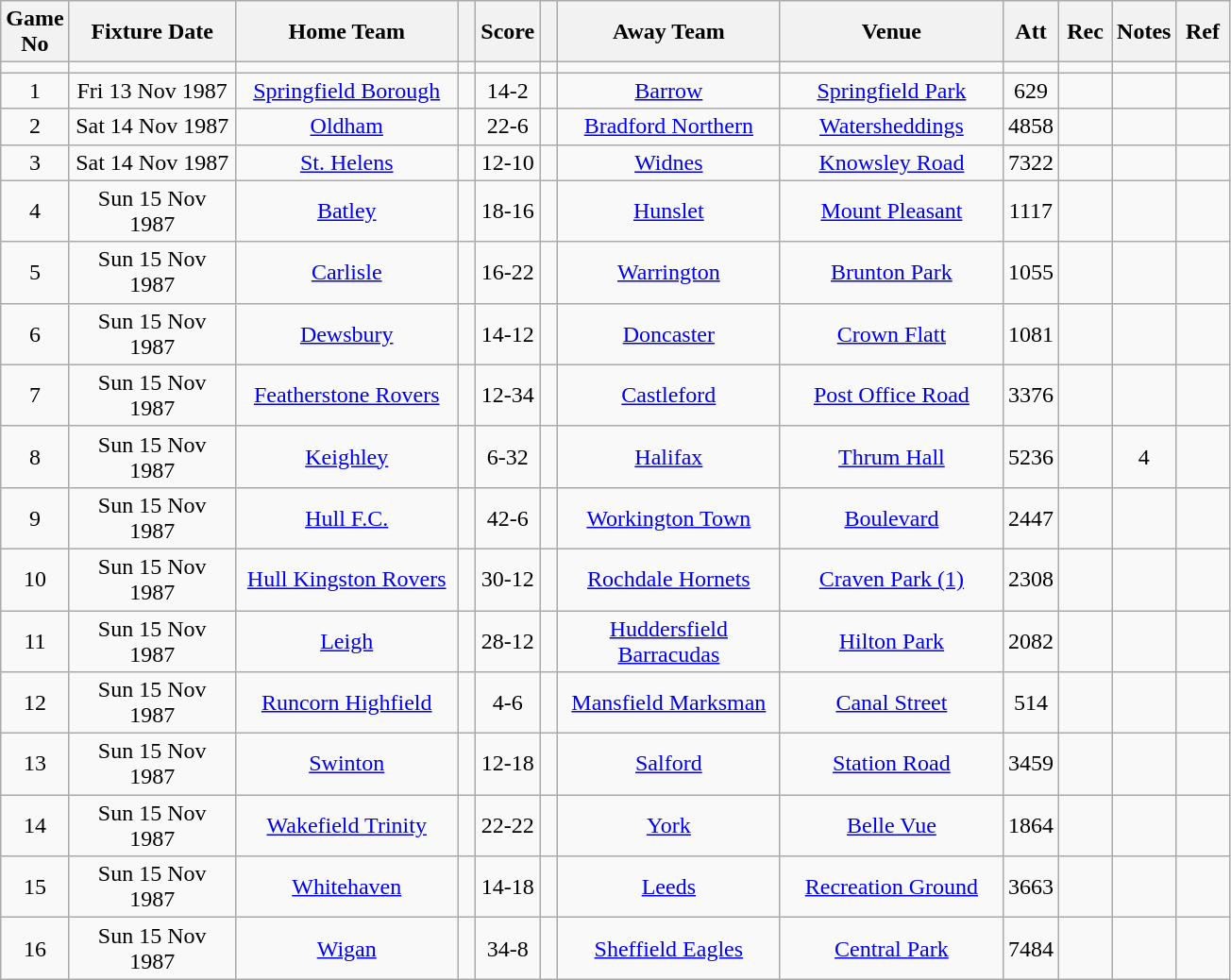<table class="wikitable" style="text-align:center;">
<tr>
<th width=10 abbr="No">Game No</th>
<th width=110 abbr="Date">Fixture Date</th>
<th width=150 abbr="Home Team">Home Team</th>
<th width=5 abbr="space"></th>
<th width=20 abbr="Score">Score</th>
<th width=5 abbr="space"></th>
<th width=150 abbr="Away Team">Away Team</th>
<th width=150 abbr="Venue">Venue</th>
<th width=30 abbr="Att">Att</th>
<th width=30 abbr="Rec">Rec</th>
<th width=20 abbr="Notes">Notes</th>
<th width=30 abbr="Ref">Ref</th>
</tr>
<tr>
<td></td>
<td></td>
<td></td>
<td></td>
<td></td>
<td></td>
<td></td>
<td></td>
<td></td>
<td></td>
<td></td>
<td></td>
</tr>
<tr>
<td>1</td>
<td>Fri 13 Nov 1987</td>
<td><a href='#'>Springfield Borough</a></td>
<td></td>
<td>14-2</td>
<td></td>
<td><a href='#'>Barrow</a></td>
<td><a href='#'>Springfield Park</a></td>
<td>629</td>
<td></td>
<td></td>
<td></td>
</tr>
<tr>
<td>2</td>
<td>Sat 14 Nov 1987</td>
<td><a href='#'>Oldham</a></td>
<td></td>
<td>22-6</td>
<td></td>
<td><a href='#'>Bradford Northern</a></td>
<td><a href='#'>Watersheddings</a></td>
<td>4858</td>
<td></td>
<td></td>
<td></td>
</tr>
<tr>
<td>3</td>
<td>Sat 14 Nov 1987</td>
<td><a href='#'>St. Helens</a></td>
<td></td>
<td>12-10</td>
<td></td>
<td><a href='#'>Widnes</a></td>
<td><a href='#'>Knowsley Road</a></td>
<td>7322</td>
<td></td>
<td></td>
<td></td>
</tr>
<tr>
<td>4</td>
<td>Sun 15 Nov 1987</td>
<td><a href='#'>Batley</a></td>
<td></td>
<td>18-16</td>
<td></td>
<td><a href='#'>Hunslet</a></td>
<td><a href='#'>Mount Pleasant</a></td>
<td>1117</td>
<td></td>
<td></td>
<td></td>
</tr>
<tr>
<td>5</td>
<td>Sun 15 Nov 1987</td>
<td><a href='#'>Carlisle</a></td>
<td></td>
<td>16-22</td>
<td></td>
<td><a href='#'>Warrington</a></td>
<td><a href='#'>Brunton Park</a></td>
<td>1055</td>
<td></td>
<td></td>
<td></td>
</tr>
<tr>
<td>6</td>
<td>Sun 15 Nov 1987</td>
<td><a href='#'>Dewsbury</a></td>
<td></td>
<td>14-12</td>
<td></td>
<td><a href='#'>Doncaster</a></td>
<td><a href='#'>Crown Flatt</a></td>
<td>1081</td>
<td></td>
<td></td>
<td></td>
</tr>
<tr>
<td>7</td>
<td>Sun 15 Nov 1987</td>
<td><a href='#'>Featherstone Rovers</a></td>
<td></td>
<td>12-34</td>
<td></td>
<td><a href='#'>Castleford</a></td>
<td><a href='#'>Post Office Road</a></td>
<td>3376</td>
<td></td>
<td></td>
<td></td>
</tr>
<tr>
<td>8</td>
<td>Sun 15 Nov 1987</td>
<td><a href='#'>Keighley</a></td>
<td></td>
<td>6-32</td>
<td></td>
<td><a href='#'>Halifax</a></td>
<td><a href='#'>Thrum Hall</a></td>
<td>5236</td>
<td></td>
<td>4</td>
<td></td>
</tr>
<tr>
<td>9</td>
<td>Sun 15 Nov 1987</td>
<td><a href='#'>Hull F.C.</a></td>
<td></td>
<td>42-6</td>
<td></td>
<td><a href='#'>Workington Town</a></td>
<td><a href='#'>Boulevard</a></td>
<td>2447</td>
<td></td>
<td></td>
<td></td>
</tr>
<tr>
<td>10</td>
<td>Sun 15 Nov 1987</td>
<td><a href='#'>Hull Kingston Rovers</a></td>
<td></td>
<td>30-12</td>
<td></td>
<td><a href='#'>Rochdale Hornets</a></td>
<td><a href='#'>Craven Park (1)</a></td>
<td>2308</td>
<td></td>
<td></td>
<td></td>
</tr>
<tr>
<td>11</td>
<td>Sun 15 Nov 1987</td>
<td><a href='#'>Leigh</a></td>
<td></td>
<td>28-12</td>
<td></td>
<td><a href='#'>Huddersfield Barracudas</a></td>
<td><a href='#'>Hilton Park</a></td>
<td>2082</td>
<td></td>
<td></td>
<td></td>
</tr>
<tr>
<td>12</td>
<td>Sun 15 Nov 1987</td>
<td><a href='#'>Runcorn Highfield</a></td>
<td></td>
<td>4-6</td>
<td></td>
<td><a href='#'>Mansfield Marksman</a></td>
<td><a href='#'>Canal Street</a></td>
<td>514</td>
<td></td>
<td></td>
<td></td>
</tr>
<tr>
<td>13</td>
<td>Sun 15 Nov 1987</td>
<td><a href='#'>Swinton</a></td>
<td></td>
<td>12-18</td>
<td></td>
<td><a href='#'>Salford</a></td>
<td><a href='#'>Station Road</a></td>
<td>3459</td>
<td></td>
<td></td>
<td></td>
</tr>
<tr>
<td>14</td>
<td>Sun 15 Nov 1987</td>
<td><a href='#'>Wakefield Trinity</a></td>
<td></td>
<td>22-22</td>
<td></td>
<td><a href='#'>York</a></td>
<td><a href='#'>Belle Vue</a></td>
<td>1864</td>
<td></td>
<td></td>
<td></td>
</tr>
<tr>
<td>15</td>
<td>Sun 15 Nov 1987</td>
<td><a href='#'>Whitehaven</a></td>
<td></td>
<td>14-18</td>
<td></td>
<td><a href='#'>Leeds</a></td>
<td><a href='#'>Recreation Ground</a></td>
<td>3663</td>
<td></td>
<td></td>
<td></td>
</tr>
<tr>
<td>16</td>
<td>Sun 15 Nov 1987</td>
<td><a href='#'>Wigan</a></td>
<td></td>
<td>34-8</td>
<td></td>
<td><a href='#'>Sheffield Eagles</a></td>
<td><a href='#'>Central Park</a></td>
<td>7484</td>
<td></td>
<td></td>
<td></td>
</tr>
</table>
